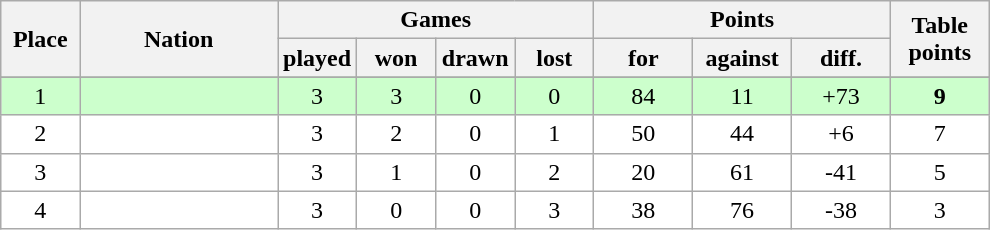<table class="wikitable">
<tr>
<th rowspan=2 width="8%">Place</th>
<th rowspan=2 width="20%">Nation</th>
<th colspan=4 width="32%">Games</th>
<th colspan=3 width="30%">Points</th>
<th rowspan=2 width="10%">Table<br>points</th>
</tr>
<tr>
<th width="8%">played</th>
<th width="8%">won</th>
<th width="8%">drawn</th>
<th width="8%">lost</th>
<th width="10%">for</th>
<th width="10%">against</th>
<th width="10%">diff.</th>
</tr>
<tr>
</tr>
<tr bgcolor=#ccffcc align=center>
<td>1</td>
<td align=left><strong></strong></td>
<td>3</td>
<td>3</td>
<td>0</td>
<td>0</td>
<td>84</td>
<td>11</td>
<td>+73</td>
<td><strong>9</strong></td>
</tr>
<tr bgcolor=#ffffff align=center>
<td>2</td>
<td align=left></td>
<td>3</td>
<td>2</td>
<td>0</td>
<td>1</td>
<td>50</td>
<td>44</td>
<td>+6</td>
<td>7</td>
</tr>
<tr bgcolor=#ffffff align=center>
<td>3</td>
<td align=left></td>
<td>3</td>
<td>1</td>
<td>0</td>
<td>2</td>
<td>20</td>
<td>61</td>
<td>-41</td>
<td>5</td>
</tr>
<tr bgcolor=#ffffff align=center>
<td>4</td>
<td align=left></td>
<td>3</td>
<td>0</td>
<td>0</td>
<td>3</td>
<td>38</td>
<td>76</td>
<td>-38</td>
<td>3</td>
</tr>
</table>
